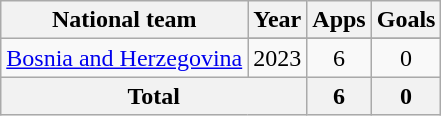<table class="wikitable" style="text-align:center">
<tr>
<th>National team</th>
<th>Year</th>
<th>Apps</th>
<th>Goals</th>
</tr>
<tr>
<td rowspan=2><a href='#'>Bosnia and Herzegovina</a></td>
</tr>
<tr>
<td>2023</td>
<td>6</td>
<td>0</td>
</tr>
<tr>
<th colspan=2>Total</th>
<th>6</th>
<th>0</th>
</tr>
</table>
